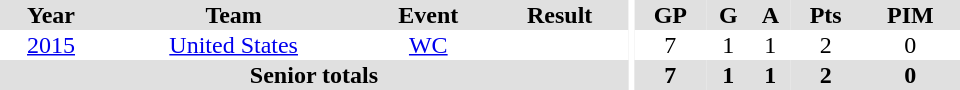<table border="0" cellpadding="1" cellspacing="0" ID="Table3" style="text-align:center; width:40em">
<tr ALIGN="center" bgcolor="#e0e0e0">
<th>Year</th>
<th>Team</th>
<th>Event</th>
<th>Result</th>
<th rowspan="99" bgcolor="#ffffff"></th>
<th>GP</th>
<th>G</th>
<th>A</th>
<th>Pts</th>
<th>PIM</th>
</tr>
<tr ALIGN="center">
<td><a href='#'>2015</a></td>
<td><a href='#'>United States</a></td>
<td><a href='#'>WC</a></td>
<td></td>
<td>7</td>
<td>1</td>
<td>1</td>
<td>2</td>
<td>0</td>
</tr>
<tr bgcolor="#e0e0e0">
<th colspan="4">Senior totals</th>
<th>7</th>
<th>1</th>
<th>1</th>
<th>2</th>
<th>0</th>
</tr>
</table>
